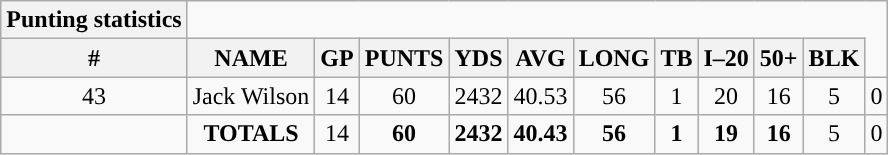<table class="wikitable sortable" style="text-align:center;">
<tr>
<th style="text-align:center; ">Punting statistics</th>
</tr>
<tr>
<th>#</th>
<th>NAME</th>
<th>GP</th>
<th>PUNTS</th>
<th>YDS</th>
<th>AVG</th>
<th>LONG</th>
<th>TB</th>
<th>I–20</th>
<th>50+</th>
<th>BLK</th>
</tr>
<tr>
<td>43</td>
<td>Jack Wilson</td>
<td>14</td>
<td>60</td>
<td>2432</td>
<td>40.53</td>
<td>56</td>
<td>1</td>
<td>20</td>
<td>16</td>
<td>5</td>
<td>0</td>
</tr>
<tr>
<td></td>
<td><strong>TOTALS</strong></td>
<td>14</td>
<td><strong>60</strong></td>
<td><strong>2432</strong></td>
<td><strong>40.43</strong></td>
<td><strong>56</strong></td>
<td><strong>1</strong></td>
<td><strong>19</strong></td>
<td><strong>16</strong></td>
<td>5</td>
<td>0</td>
</tr>
</table>
